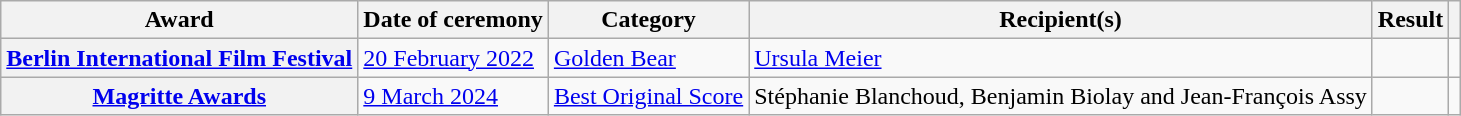<table class="wikitable sortable plainrowheaders">
<tr>
<th scope="col">Award</th>
<th scope="col">Date of ceremony</th>
<th scope="col">Category</th>
<th scope="col">Recipient(s)</th>
<th scope="col">Result</th>
<th scope="col" class="unsortable"></th>
</tr>
<tr>
<th scope="row"><a href='#'>Berlin International Film Festival</a></th>
<td><a href='#'>20 February 2022</a></td>
<td><a href='#'>Golden Bear</a></td>
<td><a href='#'>Ursula Meier</a></td>
<td></td>
<td align="center"></td>
</tr>
<tr>
<th scope="row"><a href='#'>Magritte Awards</a></th>
<td><a href='#'>9 March 2024</a></td>
<td><a href='#'>Best Original Score</a></td>
<td>Stéphanie Blanchoud, Benjamin Biolay and Jean-François Assy</td>
<td></td>
<td align="center"></td>
</tr>
</table>
